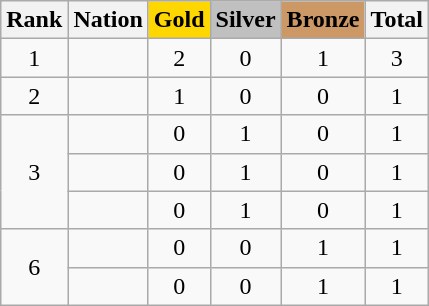<table class="wikitable sortable" style="text-align:center">
<tr>
<th>Rank</th>
<th>Nation</th>
<th style="background-color:gold">Gold</th>
<th style="background-color:silver">Silver</th>
<th style="background-color:#cc9966">Bronze</th>
<th>Total</th>
</tr>
<tr>
<td>1</td>
<td align=left></td>
<td>2</td>
<td>0</td>
<td>1</td>
<td>3</td>
</tr>
<tr>
<td>2</td>
<td align=left></td>
<td>1</td>
<td>0</td>
<td>0</td>
<td>1</td>
</tr>
<tr>
<td rowspan=3>3</td>
<td align=left></td>
<td>0</td>
<td>1</td>
<td>0</td>
<td>1</td>
</tr>
<tr>
<td align=left></td>
<td>0</td>
<td>1</td>
<td>0</td>
<td>1</td>
</tr>
<tr>
<td align=left></td>
<td>0</td>
<td>1</td>
<td>0</td>
<td>1</td>
</tr>
<tr>
<td rowspan=2>6</td>
<td align=left></td>
<td>0</td>
<td>0</td>
<td>1</td>
<td>1</td>
</tr>
<tr>
<td align=left></td>
<td>0</td>
<td>0</td>
<td>1</td>
<td>1</td>
</tr>
</table>
